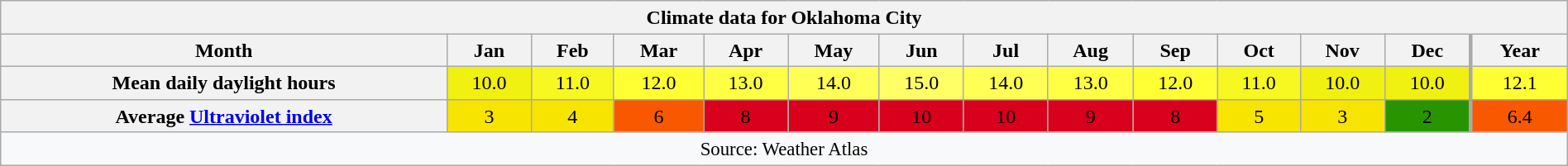<table style="width:100%;text-align:center;line-height:1.2em;margin-left:auto;margin-right:auto" class="wikitable mw-collapsible mw-collapsed">
<tr>
<th Colspan=14>Climate data for Oklahoma City</th>
</tr>
<tr>
<th>Month</th>
<th>Jan</th>
<th>Feb</th>
<th>Mar</th>
<th>Apr</th>
<th>May</th>
<th>Jun</th>
<th>Jul</th>
<th>Aug</th>
<th>Sep</th>
<th>Oct</th>
<th>Nov</th>
<th>Dec</th>
<th style="border-left-width:medium">Year</th>
</tr>
<tr>
<th>Mean daily daylight hours</th>
<td style="background:#F0F011;color:#000000;">10.0</td>
<td style="background:#F7F722;color:#000000;">11.0</td>
<td style="background:#FFFF33;color:#000000;">12.0</td>
<td style="background:#FFFF44;color:#000000;">13.0</td>
<td style="background:#FFFF55;color:#000000;">14.0</td>
<td style="background:#FFFF66;color:#000000;">15.0</td>
<td style="background:#FFFF55;color:#000000;">14.0</td>
<td style="background:#FFFF44;color:#000000;">13.0</td>
<td style="background:#FFFF33;color:#000000;">12.0</td>
<td style="background:#F7F722;color:#000000;">11.0</td>
<td style="background:#F0F011;color:#000000;">10.0</td>
<td style="background:#F0F011;color:#000000;">10.0</td>
<td style="background:#FFFF34;color:#000000;border-left-width:medium">12.1</td>
</tr>
<tr>
<th>Average <a href='#'>Ultraviolet index</a></th>
<td style="background:#f7e400;color:#000000;">3</td>
<td style="background:#f7e400;color:#000000;">4</td>
<td style="background:#f85900;color:#000000;">6</td>
<td style="background:#d8001d;color:#000000;">8</td>
<td style="background:#d8001d;color:#000000;">9</td>
<td style="background:#d8001d;color:#000000;">10</td>
<td style="background:#d8001d;color:#000000;">10</td>
<td style="background:#d8001d;color:#000000;">9</td>
<td style="background:#d8001d;color:#000000;">8</td>
<td style="background:#f7e400;color:#000000;">5</td>
<td style="background:#f7e400;color:#000000;">3</td>
<td style="background:#289500;color:#000000;">2</td>
<td style="background:#f85900;color:#000000;border-left-width:medium">6.4</td>
</tr>
<tr>
<th Colspan=14 style="background:#f8f9fa;font-weight:normal;font-size:95%;">Source: Weather Atlas </th>
</tr>
</table>
